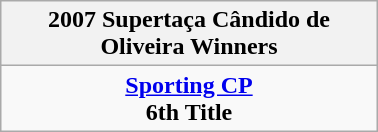<table class="wikitable" style="text-align: center; margin: 0 auto; width: 20%">
<tr>
<th>2007 Supertaça Cândido de Oliveira Winners</th>
</tr>
<tr>
<td><strong><a href='#'>Sporting CP</a></strong><br><strong>6th Title</strong></td>
</tr>
</table>
